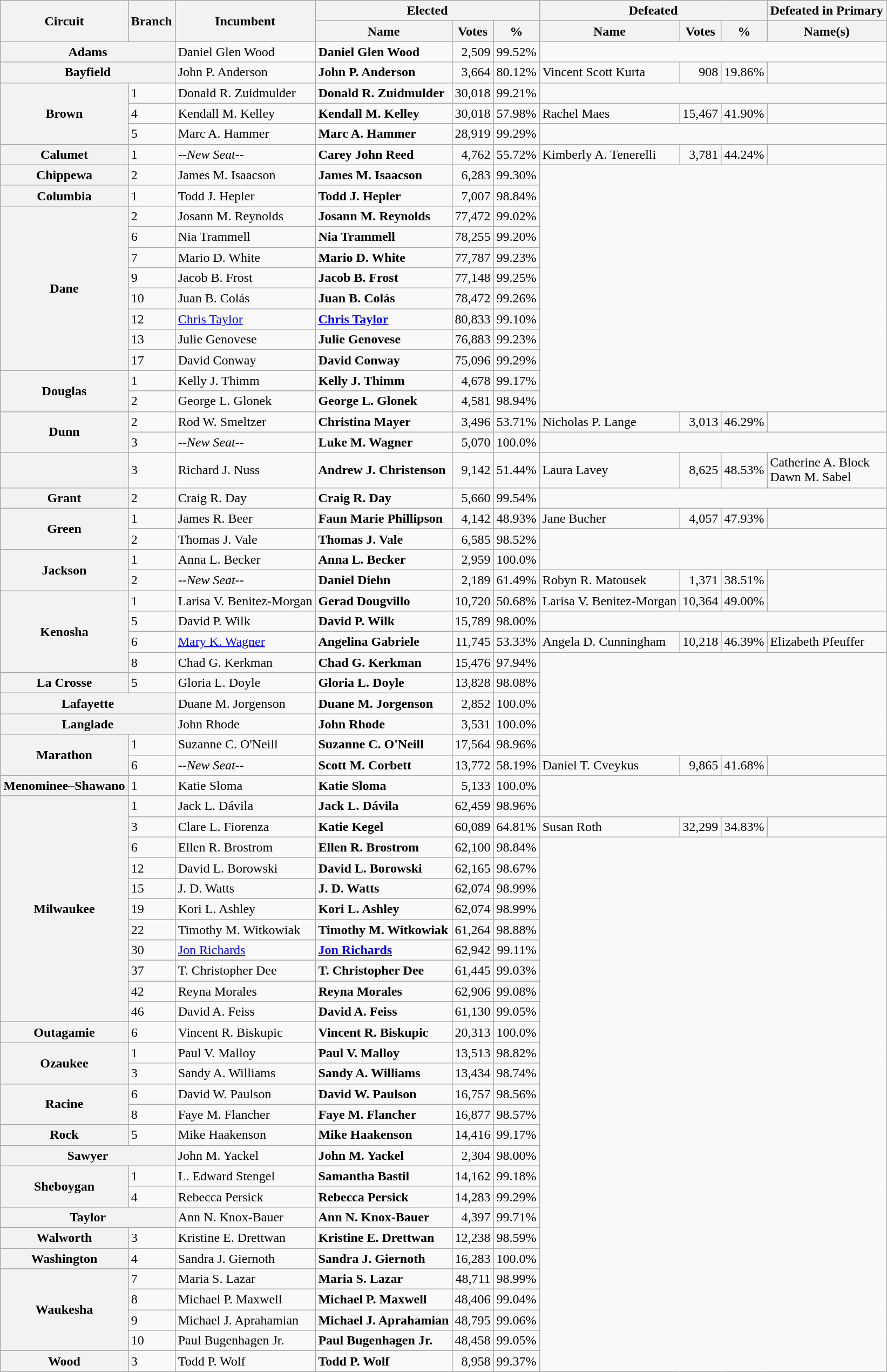<table class="wikitable">
<tr>
<th rowspan="2">Circuit</th>
<th rowspan="2">Branch</th>
<th rowspan="2">Incumbent</th>
<th colspan="3">Elected</th>
<th colspan="3">Defeated</th>
<th>Defeated in Primary</th>
</tr>
<tr>
<th>Name</th>
<th>Votes</th>
<th>%</th>
<th>Name</th>
<th>Votes</th>
<th>%</th>
<th>Name(s)</th>
</tr>
<tr>
<th colspan="2">Adams</th>
<td>Daniel Glen Wood</td>
<td><strong>Daniel Glen Wood</strong></td>
<td align="right">2,509</td>
<td align="right">99.52%</td>
<td colspan="4" align="center"></td>
</tr>
<tr>
<th colspan="2">Bayfield</th>
<td>John P. Anderson</td>
<td><strong>John P. Anderson</strong></td>
<td align="right">3,664</td>
<td align="right">80.12%</td>
<td>Vincent Scott Kurta</td>
<td align="right">908</td>
<td align="right">19.86%</td>
<td></td>
</tr>
<tr>
<th rowspan="3">Brown</th>
<td>1</td>
<td>Donald R. Zuidmulder</td>
<td><strong>Donald R. Zuidmulder</strong></td>
<td align="right">30,018</td>
<td align="right">99.21%</td>
<td colspan="4" align="center"></td>
</tr>
<tr>
<td>4</td>
<td>Kendall M. Kelley</td>
<td><strong>Kendall M. Kelley</strong></td>
<td align="right">30,018</td>
<td align="right">57.98%</td>
<td>Rachel Maes</td>
<td align="right">15,467</td>
<td align="right">41.90%</td>
<td></td>
</tr>
<tr>
<td>5</td>
<td>Marc A. Hammer</td>
<td><strong>Marc A. Hammer</strong></td>
<td align="right">28,919</td>
<td align="right">99.29%</td>
<td colspan="4" align="center"></td>
</tr>
<tr>
<th>Calumet</th>
<td>1</td>
<td><em>--New Seat--</em></td>
<td><strong>Carey John Reed</strong></td>
<td align="right">4,762</td>
<td align="right">55.72%</td>
<td>Kimberly A. Tenerelli</td>
<td align="right">3,781</td>
<td align="right">44.24%</td>
<td></td>
</tr>
<tr>
<th>Chippewa</th>
<td>2</td>
<td>James M. Isaacson</td>
<td><strong>James M. Isaacson</strong></td>
<td align="right">6,283</td>
<td align="right">99.30%</td>
<td colspan="4" rowspan="12" align="center"></td>
</tr>
<tr>
<th>Columbia</th>
<td>1</td>
<td>Todd J. Hepler</td>
<td><strong>Todd J. Hepler</strong></td>
<td align="right">7,007</td>
<td align="right">98.84%</td>
</tr>
<tr>
<th rowspan="8">Dane</th>
<td>2</td>
<td>Josann M. Reynolds</td>
<td><strong>Josann M. Reynolds</strong></td>
<td align="right">77,472</td>
<td align="right">99.02%</td>
</tr>
<tr>
<td>6</td>
<td>Nia Trammell</td>
<td><strong>Nia Trammell</strong></td>
<td align="right">78,255</td>
<td align="right">99.20%</td>
</tr>
<tr>
<td>7</td>
<td>Mario D. White</td>
<td><strong>Mario D. White</strong></td>
<td align="right">77,787</td>
<td align="right">99.23%</td>
</tr>
<tr>
<td>9</td>
<td>Jacob B. Frost</td>
<td><strong>Jacob B. Frost</strong></td>
<td align="right">77,148</td>
<td align="right">99.25%</td>
</tr>
<tr>
<td>10</td>
<td>Juan B. Colás</td>
<td><strong>Juan B. Colás</strong></td>
<td align="right">78,472</td>
<td align="right">99.26%</td>
</tr>
<tr>
<td>12</td>
<td><a href='#'>Chris Taylor</a></td>
<td><strong><a href='#'>Chris Taylor</a></strong></td>
<td align="right">80,833</td>
<td align="right">99.10%</td>
</tr>
<tr>
<td>13</td>
<td>Julie Genovese</td>
<td><strong>Julie Genovese</strong></td>
<td align="right">76,883</td>
<td align="right">99.23%</td>
</tr>
<tr>
<td>17</td>
<td>David Conway</td>
<td><strong>David Conway</strong></td>
<td align="right">75,096</td>
<td align="right">99.29%</td>
</tr>
<tr>
<th rowspan="2">Douglas</th>
<td>1</td>
<td>Kelly J. Thimm</td>
<td><strong>Kelly J. Thimm</strong></td>
<td align="right">4,678</td>
<td align="right">99.17%</td>
</tr>
<tr>
<td>2</td>
<td>George L. Glonek</td>
<td><strong>George L. Glonek</strong></td>
<td align="right">4,581</td>
<td align="right">98.94%</td>
</tr>
<tr>
<th rowspan="2">Dunn</th>
<td>2</td>
<td>Rod W. Smeltzer</td>
<td><strong>Christina Mayer</strong></td>
<td align="right">3,496</td>
<td align="right">53.71%</td>
<td>Nicholas P. Lange</td>
<td align="right">3,013</td>
<td align="right">46.29%</td>
<td></td>
</tr>
<tr>
<td>3</td>
<td><em>--New Seat--</em></td>
<td><strong>Luke M. Wagner</strong></td>
<td align="right">5,070</td>
<td align="right">100.0%</td>
<td colspan="4"></td>
</tr>
<tr>
<th></th>
<td>3</td>
<td>Richard J. Nuss</td>
<td><strong>Andrew J. Christenson</strong></td>
<td align="right">9,142</td>
<td align="right">51.44%</td>
<td>Laura Lavey</td>
<td align="right">8,625</td>
<td align="right">48.53%</td>
<td>Catherine A. Block<br>Dawn M. Sabel</td>
</tr>
<tr>
<th>Grant</th>
<td>2</td>
<td>Craig R. Day</td>
<td><strong>Craig R. Day</strong></td>
<td align="right">5,660</td>
<td align="right">99.54%</td>
<td colspan="4"></td>
</tr>
<tr>
<th rowspan="2">Green</th>
<td>1</td>
<td>James R. Beer</td>
<td><strong>Faun Marie Phillipson</strong></td>
<td align="right">4,142</td>
<td align="right">48.93%</td>
<td>Jane Bucher</td>
<td align="right">4,057</td>
<td align="right">47.93%</td>
<td></td>
</tr>
<tr>
<td>2</td>
<td>Thomas J. Vale</td>
<td><strong>Thomas J. Vale</strong></td>
<td align="right">6,585</td>
<td align="right">98.52%</td>
<td colspan="4" rowspan="2"></td>
</tr>
<tr>
<th rowspan="2">Jackson</th>
<td>1</td>
<td>Anna L. Becker</td>
<td><strong>Anna L. Becker</strong></td>
<td align="right">2,959</td>
<td align="right">100.0%</td>
</tr>
<tr>
<td>2</td>
<td><em>--New Seat--</em></td>
<td><strong>Daniel Diehn</strong></td>
<td align="right">2,189</td>
<td align="right">61.49%</td>
<td>Robyn R. Matousek</td>
<td align="right">1,371</td>
<td align="right">38.51%</td>
<td rowspan="2"></td>
</tr>
<tr>
<th rowspan="4">Kenosha</th>
<td>1</td>
<td>Larisa V. Benitez-Morgan</td>
<td><strong>Gerad Dougvillo</strong></td>
<td align="right">10,720</td>
<td align="right">50.68%</td>
<td>Larisa V. Benitez-Morgan</td>
<td align="right">10,364</td>
<td align="right">49.00%</td>
</tr>
<tr>
<td>5</td>
<td>David P. Wilk</td>
<td><strong>David P. Wilk</strong></td>
<td align="right">15,789</td>
<td align="right">98.00%</td>
<td colspan="4"></td>
</tr>
<tr>
<td>6</td>
<td><a href='#'>Mary K. Wagner</a></td>
<td><strong>Angelina Gabriele</strong></td>
<td align="right">11,745</td>
<td align="right">53.33%</td>
<td>Angela D. Cunningham</td>
<td align="right">10,218</td>
<td align="right">46.39%</td>
<td>Elizabeth Pfeuffer</td>
</tr>
<tr>
<td>8</td>
<td>Chad G. Kerkman</td>
<td><strong>Chad G. Kerkman</strong></td>
<td align="right">15,476</td>
<td align="right">97.94%</td>
<td colspan="4" rowspan="5"></td>
</tr>
<tr>
<th>La Crosse</th>
<td>5</td>
<td>Gloria L. Doyle</td>
<td><strong>Gloria L. Doyle</strong></td>
<td align="right">13,828</td>
<td align="right">98.08%</td>
</tr>
<tr>
<th colspan="2">Lafayette</th>
<td>Duane M. Jorgenson</td>
<td><strong>Duane M. Jorgenson</strong></td>
<td align="right">2,852</td>
<td align="right">100.0%</td>
</tr>
<tr>
<th colspan="2">Langlade</th>
<td>John Rhode</td>
<td><strong>John Rhode</strong></td>
<td align="right">3,531</td>
<td align="right">100.0%</td>
</tr>
<tr>
<th rowspan="2">Marathon</th>
<td>1</td>
<td>Suzanne C. O'Neill</td>
<td><strong>Suzanne C. O'Neill</strong></td>
<td align="right">17,564</td>
<td align="right">98.96%</td>
</tr>
<tr>
<td>6</td>
<td><em>--New Seat--</em></td>
<td><strong>Scott M. Corbett</strong></td>
<td align="right">13,772</td>
<td align="right">58.19%</td>
<td>Daniel T. Cveykus</td>
<td align="right">9,865</td>
<td align="right">41.68%</td>
<td></td>
</tr>
<tr>
<th>Menominee–Shawano</th>
<td>1</td>
<td>Katie Sloma</td>
<td><strong>Katie Sloma</strong></td>
<td align="right">5,133</td>
<td align="right">100.0%</td>
<td colspan="4" rowspan="2"></td>
</tr>
<tr>
<th rowspan="11">Milwaukee</th>
<td>1</td>
<td>Jack L. Dávila</td>
<td><strong>Jack L. Dávila</strong></td>
<td align="right">62,459</td>
<td align="right">98.96%</td>
</tr>
<tr>
<td>3</td>
<td>Clare L. Fiorenza</td>
<td><strong>Katie Kegel</strong></td>
<td align="right">60,089</td>
<td align="right">64.81%</td>
<td>Susan Roth</td>
<td align="right">32,299</td>
<td align="right">34.83%</td>
<td></td>
</tr>
<tr>
<td>6</td>
<td>Ellen R. Brostrom</td>
<td><strong>Ellen R. Brostrom</strong></td>
<td align="right">62,100</td>
<td align="right">98.84%</td>
<td colspan="4" rowspan="26"></td>
</tr>
<tr>
<td>12</td>
<td>David L. Borowski</td>
<td><strong>David L. Borowski</strong></td>
<td align="right">62,165</td>
<td align="right">98.67%</td>
</tr>
<tr>
<td>15</td>
<td>J. D. Watts</td>
<td><strong>J. D. Watts</strong></td>
<td align="right">62,074</td>
<td align="right">98.99%</td>
</tr>
<tr>
<td>19</td>
<td>Kori L. Ashley</td>
<td><strong>Kori L. Ashley</strong></td>
<td align="right">62,074</td>
<td align="right">98.99%</td>
</tr>
<tr>
<td>22</td>
<td>Timothy M. Witkowiak</td>
<td><strong>Timothy M. Witkowiak</strong></td>
<td align="right">61,264</td>
<td align="right">98.88%</td>
</tr>
<tr>
<td>30</td>
<td><a href='#'>Jon Richards</a></td>
<td><strong><a href='#'>Jon Richards</a></strong></td>
<td align="right">62,942</td>
<td align="right">99.11%</td>
</tr>
<tr>
<td>37</td>
<td>T. Christopher Dee</td>
<td><strong>T. Christopher Dee</strong></td>
<td align="right">61,445</td>
<td align="right">99.03%</td>
</tr>
<tr>
<td>42</td>
<td>Reyna Morales</td>
<td><strong>Reyna Morales</strong></td>
<td align="right">62,906</td>
<td align="right">99.08%</td>
</tr>
<tr>
<td>46</td>
<td>David A. Feiss</td>
<td><strong>David A. Feiss</strong></td>
<td align="right">61,130</td>
<td align="right">99.05%</td>
</tr>
<tr>
<th>Outagamie</th>
<td>6</td>
<td>Vincent R. Biskupic</td>
<td><strong>Vincent R. Biskupic</strong></td>
<td align="right">20,313</td>
<td align="right">100.0%</td>
</tr>
<tr>
<th rowspan="2">Ozaukee</th>
<td>1</td>
<td>Paul V. Malloy</td>
<td><strong>Paul V. Malloy</strong></td>
<td align="right">13,513</td>
<td align="right">98.82%</td>
</tr>
<tr>
<td>3</td>
<td>Sandy A. Williams</td>
<td><strong>Sandy A. Williams</strong></td>
<td align="right">13,434</td>
<td align="right">98.74%</td>
</tr>
<tr>
<th rowspan="2">Racine</th>
<td>6</td>
<td>David W. Paulson</td>
<td><strong>David W. Paulson</strong></td>
<td align="right">16,757</td>
<td align="right">98.56%</td>
</tr>
<tr>
<td>8</td>
<td>Faye M. Flancher</td>
<td><strong>Faye M. Flancher</strong></td>
<td align="right">16,877</td>
<td align="right">98.57%</td>
</tr>
<tr>
<th>Rock</th>
<td>5</td>
<td>Mike Haakenson</td>
<td><strong>Mike Haakenson</strong></td>
<td align="right">14,416</td>
<td align="right">99.17%</td>
</tr>
<tr>
<th colspan="2">Sawyer</th>
<td>John M. Yackel</td>
<td><strong>John M. Yackel</strong></td>
<td align="right">2,304</td>
<td align="right">98.00%</td>
</tr>
<tr>
<th rowspan="2">Sheboygan</th>
<td>1</td>
<td>L. Edward Stengel</td>
<td><strong>Samantha  Bastil</strong></td>
<td align="right">14,162</td>
<td align="right">99.18%</td>
</tr>
<tr>
<td>4</td>
<td>Rebecca Persick</td>
<td><strong>Rebecca Persick</strong></td>
<td align="right">14,283</td>
<td align="right">99.29%</td>
</tr>
<tr>
<th colspan="2">Taylor</th>
<td>Ann N. Knox-Bauer</td>
<td><strong>Ann N. Knox-Bauer</strong></td>
<td align="right">4,397</td>
<td align="right">99.71%</td>
</tr>
<tr>
<th>Walworth</th>
<td>3</td>
<td>Kristine E. Drettwan</td>
<td><strong>Kristine E. Drettwan</strong></td>
<td align="right">12,238</td>
<td align="right">98.59%</td>
</tr>
<tr>
<th>Washington</th>
<td>4</td>
<td>Sandra J. Giernoth</td>
<td><strong>Sandra J. Giernoth</strong></td>
<td align="right">16,283</td>
<td align="right">100.0%</td>
</tr>
<tr>
<th rowspan="4">Waukesha</th>
<td>7</td>
<td>Maria S. Lazar</td>
<td><strong>Maria S. Lazar</strong></td>
<td align="right">48,711</td>
<td align="right">98.99%</td>
</tr>
<tr>
<td>8</td>
<td>Michael P. Maxwell</td>
<td><strong>Michael P. Maxwell</strong></td>
<td align="right">48,406</td>
<td align="right">99.04%</td>
</tr>
<tr>
<td>9</td>
<td>Michael J. Aprahamian</td>
<td><strong>Michael J. Aprahamian</strong></td>
<td align="right">48,795</td>
<td align="right">99.06%</td>
</tr>
<tr>
<td>10</td>
<td>Paul Bugenhagen Jr.</td>
<td><strong>Paul Bugenhagen Jr.</strong></td>
<td align="right">48,458</td>
<td align="right">99.05%</td>
</tr>
<tr>
<th>Wood</th>
<td>3</td>
<td>Todd P. Wolf</td>
<td><strong>Todd P. Wolf</strong></td>
<td align="right">8,958</td>
<td align="right">99.37%</td>
</tr>
</table>
